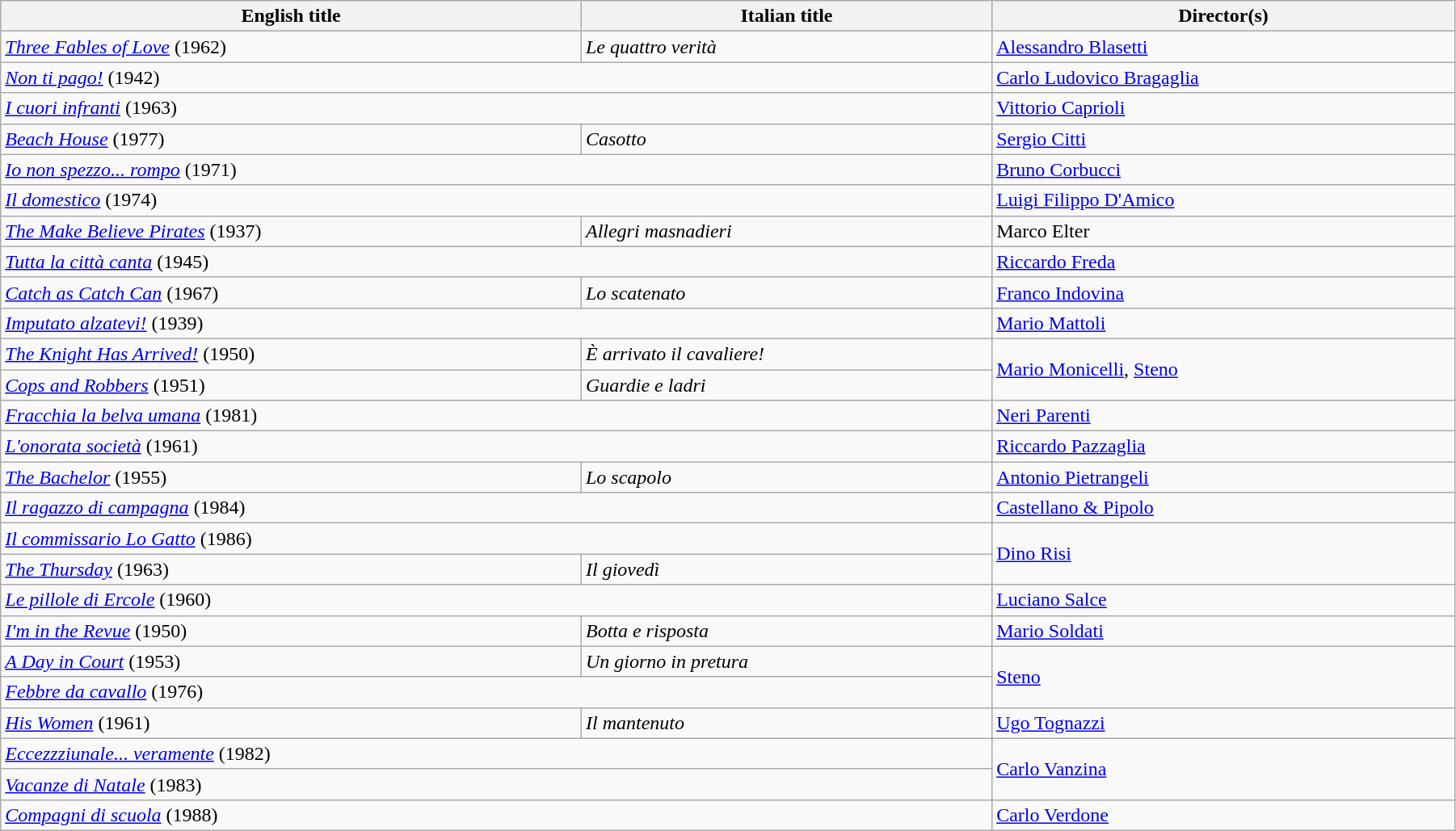<table class="wikitable" width="95%">
<tr>
<th>English title</th>
<th>Italian title</th>
<th>Director(s)</th>
</tr>
<tr>
<td><em><a href='#'>Three Fables of Love</a></em> (1962)</td>
<td data-sort-value="Quattro"><em>Le quattro verità</em></td>
<td data-sort-value="Blasetti"><a href='#'>Alessandro Blasetti</a></td>
</tr>
<tr>
<td colspan="2"><em><a href='#'>Non ti pago!</a></em> (1942)</td>
<td><a href='#'>Carlo Ludovico Bragaglia</a></td>
</tr>
<tr>
<td colspan="2"><em><a href='#'>I cuori infranti</a></em> (1963)</td>
<td><a href='#'>Vittorio Caprioli</a></td>
</tr>
<tr>
<td><em><a href='#'>Beach House</a></em> (1977)</td>
<td><em>Casotto</em></td>
<td data-sort-value="Citti"><a href='#'>Sergio Citti</a></td>
</tr>
<tr>
<td colspan="2"><em><a href='#'>Io non spezzo... rompo</a></em> (1971)</td>
<td><a href='#'>Bruno Corbucci</a></td>
</tr>
<tr>
<td colspan="2"><em><a href='#'>Il domestico</a></em> (1974)</td>
<td><a href='#'>Luigi Filippo D'Amico</a></td>
</tr>
<tr>
<td data-sort-value="Make"><em><a href='#'>The Make Believe Pirates</a></em> (1937)</td>
<td><em>Allegri masnadieri</em></td>
<td data-sort-value="Elter">Marco Elter</td>
</tr>
<tr>
<td colspan="2"><em><a href='#'>Tutta la città canta</a></em> (1945)</td>
<td><a href='#'>Riccardo Freda</a></td>
</tr>
<tr>
<td><em><a href='#'>Catch as Catch Can</a></em> (1967)</td>
<td data-sort-value="Scatenato"><em>Lo scatenato</em></td>
<td data-sort-value="Indovina"><a href='#'>Franco Indovina</a></td>
</tr>
<tr>
<td colspan="2"><em><a href='#'>Imputato alzatevi!</a></em> (1939)</td>
<td><a href='#'>Mario Mattoli</a></td>
</tr>
<tr>
<td><em><a href='#'>The Knight Has Arrived!</a></em> (1950)</td>
<td><em>È arrivato il cavaliere!</em></td>
<td rowspan="2"><a href='#'>Mario Monicelli</a>, <a href='#'>Steno</a></td>
</tr>
<tr>
<td><em><a href='#'>Cops and Robbers</a></em> (1951)</td>
<td><em>Guardie e ladri</em></td>
</tr>
<tr>
<td colspan="2"><em><a href='#'>Fracchia la belva umana</a></em> (1981)</td>
<td><a href='#'>Neri Parenti</a></td>
</tr>
<tr>
<td colspan="2"><em><a href='#'>L'onorata società</a></em> (1961)</td>
<td><a href='#'>Riccardo Pazzaglia</a></td>
</tr>
<tr>
<td data-sort-value="Bachelor"><em><a href='#'>The Bachelor</a></em> (1955)</td>
<td data-sort-value="Scapolo"><em>Lo scapolo</em></td>
<td data-sort-value="Pietrangeli"><a href='#'>Antonio Pietrangeli</a></td>
</tr>
<tr>
<td colspan="2"><em><a href='#'>Il ragazzo di campagna</a></em> (1984)</td>
<td><a href='#'>Castellano & Pipolo</a></td>
</tr>
<tr>
<td colspan="2"><em><a href='#'>Il commissario Lo Gatto</a></em> (1986)</td>
<td rowspan="2"><a href='#'>Dino Risi</a></td>
</tr>
<tr>
<td data-sort-value="Thursday"><em><a href='#'>The Thursday</a></em> (1963)</td>
<td data-sort-value="Giovedì"><em>Il giovedì</em></td>
</tr>
<tr>
<td colspan="2"><em><a href='#'>Le pillole di Ercole</a></em> (1960)</td>
<td><a href='#'>Luciano Salce</a></td>
</tr>
<tr>
<td><em><a href='#'>I'm in the Revue</a></em> (1950)</td>
<td><em>Botta e risposta</em></td>
<td data-sort-value="Soldati"><a href='#'>Mario Soldati</a></td>
</tr>
<tr>
<td><em><a href='#'>A Day in Court</a></em> (1953)</td>
<td><em>Un giorno in pretura</em></td>
<td rowspan="2" data-sort-value="Steno"><a href='#'>Steno</a></td>
</tr>
<tr>
<td colspan="2"><em><a href='#'>Febbre da cavallo</a></em> (1976)</td>
</tr>
<tr>
<td><em><a href='#'>His Women</a></em> (1961)</td>
<td data-sort-value="Mantenuto"><em>Il mantenuto</em></td>
<td data-sort-value="Tognazzi"><a href='#'>Ugo Tognazzi</a></td>
</tr>
<tr>
<td colspan="2"><em><a href='#'>Eccezzziunale... veramente</a></em> (1982)</td>
<td rowspan="2"><a href='#'>Carlo Vanzina</a></td>
</tr>
<tr>
<td colspan="2"><em><a href='#'>Vacanze di Natale</a></em> (1983)</td>
</tr>
<tr>
<td colspan="2"><em><a href='#'>Compagni di scuola</a></em> (1988)</td>
<td><a href='#'>Carlo Verdone</a></td>
</tr>
</table>
